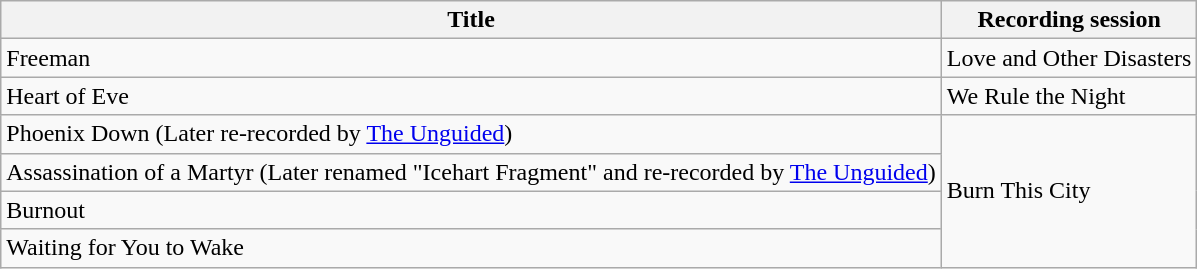<table class="wikitable" border="1">
<tr>
<th>Title</th>
<th>Recording session</th>
</tr>
<tr>
<td>Freeman</td>
<td>Love and Other Disasters</td>
</tr>
<tr>
<td>Heart of Eve</td>
<td>We Rule the Night</td>
</tr>
<tr>
<td>Phoenix Down (Later re-recorded by <a href='#'>The Unguided</a>)</td>
<td rowspan="4">Burn This City</td>
</tr>
<tr>
<td>Assassination of a Martyr (Later renamed "Icehart Fragment" and re-recorded by <a href='#'>The Unguided</a>)</td>
</tr>
<tr>
<td>Burnout</td>
</tr>
<tr>
<td>Waiting for You to Wake</td>
</tr>
</table>
